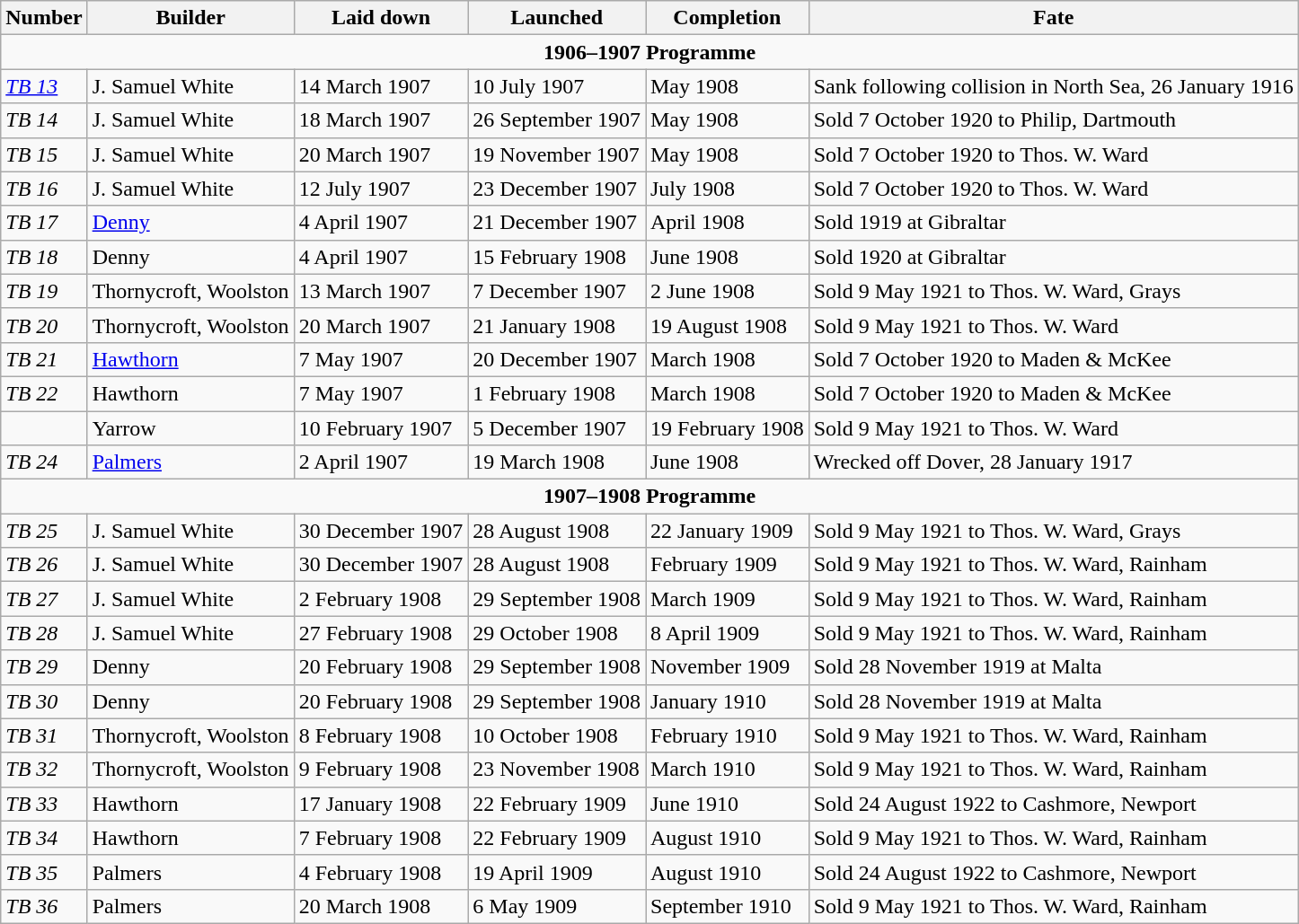<table class="wikitable">
<tr>
<th>Number</th>
<th>Builder</th>
<th>Laid down</th>
<th>Launched</th>
<th>Completion</th>
<th>Fate</th>
</tr>
<tr>
<td colspan="7" style="text-align: center;"><strong>1906–1907 Programme</strong></td>
</tr>
<tr>
<td><a href='#'><em>TB 13</em></a></td>
<td>J. Samuel White</td>
<td>14 March 1907</td>
<td>10 July 1907</td>
<td>May 1908</td>
<td>Sank following collision in North Sea, 26 January 1916</td>
</tr>
<tr>
<td><em>TB 14</em></td>
<td>J. Samuel White</td>
<td>18 March 1907</td>
<td>26 September 1907</td>
<td>May 1908</td>
<td>Sold 7 October 1920 to Philip, Dartmouth</td>
</tr>
<tr>
<td><em>TB 15</em></td>
<td>J. Samuel White</td>
<td>20 March 1907</td>
<td>19 November 1907</td>
<td>May 1908</td>
<td>Sold 7 October 1920 to Thos. W. Ward</td>
</tr>
<tr>
<td><em>TB 16</em></td>
<td>J. Samuel White</td>
<td>12 July 1907</td>
<td>23 December 1907</td>
<td>July 1908</td>
<td>Sold 7 October 1920 to Thos. W. Ward</td>
</tr>
<tr>
<td><em>TB 17</em></td>
<td><a href='#'>Denny</a></td>
<td>4 April 1907</td>
<td>21 December 1907</td>
<td>April 1908</td>
<td>Sold 1919 at Gibraltar</td>
</tr>
<tr>
<td><em>TB 18</em></td>
<td>Denny</td>
<td>4 April 1907</td>
<td>15 February 1908</td>
<td>June 1908</td>
<td>Sold 1920 at Gibraltar</td>
</tr>
<tr>
<td><em>TB 19</em></td>
<td>Thornycroft, Woolston</td>
<td>13 March 1907</td>
<td>7 December 1907</td>
<td>2 June 1908</td>
<td>Sold 9 May 1921 to Thos. W. Ward, Grays</td>
</tr>
<tr>
<td><em>TB 20</em></td>
<td>Thornycroft, Woolston</td>
<td>20 March 1907</td>
<td>21 January 1908</td>
<td>19 August 1908</td>
<td>Sold 9 May 1921 to Thos. W. Ward</td>
</tr>
<tr>
<td><em>TB 21</em></td>
<td><a href='#'>Hawthorn</a></td>
<td>7 May 1907</td>
<td>20 December 1907</td>
<td>March 1908</td>
<td>Sold 7 October 1920 to Maden & McKee</td>
</tr>
<tr>
<td><em>TB 22</em></td>
<td>Hawthorn</td>
<td>7 May 1907</td>
<td>1 February 1908</td>
<td>March 1908</td>
<td>Sold 7 October 1920 to Maden & McKee</td>
</tr>
<tr>
<td></td>
<td>Yarrow</td>
<td>10 February 1907</td>
<td>5 December 1907</td>
<td>19 February 1908</td>
<td>Sold 9 May 1921 to Thos. W. Ward</td>
</tr>
<tr>
<td><em>TB 24</em></td>
<td><a href='#'>Palmers</a></td>
<td>2 April 1907</td>
<td>19 March 1908</td>
<td>June 1908</td>
<td>Wrecked off Dover, 28 January 1917</td>
</tr>
<tr>
<td colspan="7" style="text-align: center;"><strong>1907–1908 Programme</strong></td>
</tr>
<tr>
<td><em>TB 25</em></td>
<td>J. Samuel White</td>
<td>30 December 1907</td>
<td>28 August 1908</td>
<td>22 January 1909</td>
<td>Sold 9 May 1921 to Thos. W. Ward, Grays</td>
</tr>
<tr>
<td><em>TB 26</em></td>
<td>J. Samuel White</td>
<td>30 December 1907</td>
<td>28 August 1908</td>
<td>February 1909</td>
<td>Sold 9 May 1921 to Thos. W. Ward, Rainham</td>
</tr>
<tr>
<td><em>TB 27</em></td>
<td>J. Samuel White</td>
<td>2 February 1908</td>
<td>29 September 1908</td>
<td>March 1909</td>
<td>Sold 9 May 1921 to Thos. W. Ward, Rainham</td>
</tr>
<tr>
<td><em>TB 28</em></td>
<td>J. Samuel White</td>
<td>27 February 1908</td>
<td>29 October 1908</td>
<td>8 April 1909</td>
<td>Sold 9 May 1921 to Thos. W. Ward, Rainham</td>
</tr>
<tr>
<td><em>TB 29</em></td>
<td>Denny</td>
<td>20 February 1908</td>
<td>29 September 1908</td>
<td>November 1909</td>
<td>Sold 28 November 1919 at Malta</td>
</tr>
<tr>
<td><em>TB 30</em></td>
<td>Denny</td>
<td>20 February 1908</td>
<td>29 September 1908</td>
<td>January 1910</td>
<td>Sold 28 November 1919 at Malta</td>
</tr>
<tr>
<td><em>TB 31</em></td>
<td>Thornycroft, Woolston</td>
<td>8 February 1908</td>
<td>10 October 1908</td>
<td>February 1910</td>
<td>Sold 9 May 1921 to Thos. W. Ward, Rainham</td>
</tr>
<tr>
<td><em>TB 32</em></td>
<td>Thornycroft, Woolston</td>
<td>9 February 1908</td>
<td>23 November 1908</td>
<td>March 1910</td>
<td>Sold 9 May 1921 to Thos. W. Ward, Rainham</td>
</tr>
<tr>
<td><em>TB 33</em></td>
<td>Hawthorn</td>
<td>17 January 1908</td>
<td>22 February 1909</td>
<td>June 1910</td>
<td>Sold 24 August 1922 to Cashmore, Newport</td>
</tr>
<tr>
<td><em>TB 34</em></td>
<td>Hawthorn</td>
<td>7 February 1908</td>
<td>22 February 1909</td>
<td>August 1910</td>
<td>Sold 9 May 1921 to Thos. W. Ward, Rainham</td>
</tr>
<tr>
<td><em>TB 35</em></td>
<td>Palmers</td>
<td>4 February 1908</td>
<td>19 April 1909</td>
<td>August 1910</td>
<td>Sold 24 August 1922 to Cashmore, Newport</td>
</tr>
<tr>
<td><em>TB 36</em></td>
<td>Palmers</td>
<td>20 March 1908</td>
<td>6 May 1909</td>
<td>September 1910</td>
<td>Sold 9 May 1921 to Thos. W. Ward, Rainham</td>
</tr>
</table>
